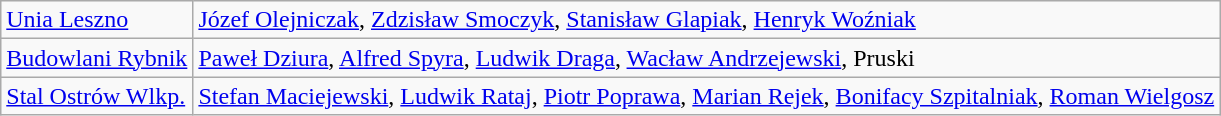<table class=wikitable>
<tr>
<td><a href='#'>Unia Leszno</a></td>
<td><a href='#'>Józef Olejniczak</a>, <a href='#'>Zdzisław Smoczyk</a>, <a href='#'>Stanisław Glapiak</a>, <a href='#'>Henryk Woźniak</a></td>
</tr>
<tr>
<td><a href='#'>Budowlani Rybnik</a></td>
<td><a href='#'>Paweł Dziura</a>, <a href='#'>Alfred Spyra</a>, <a href='#'>Ludwik Draga</a>, <a href='#'>Wacław Andrzejewski</a>, Pruski</td>
</tr>
<tr>
<td><a href='#'>Stal Ostrów Wlkp.</a></td>
<td><a href='#'>Stefan Maciejewski</a>, <a href='#'>Ludwik Rataj</a>, <a href='#'>Piotr Poprawa</a>, <a href='#'>Marian Rejek</a>, <a href='#'>Bonifacy Szpitalniak</a>, <a href='#'>Roman Wielgosz</a></td>
</tr>
</table>
